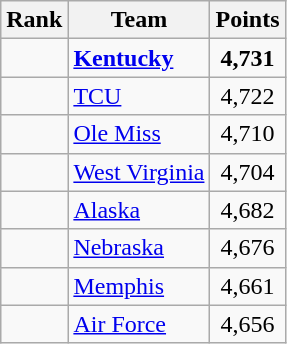<table class="wikitable sortable" style="text-align:center">
<tr>
<th>Rank</th>
<th>Team</th>
<th>Points</th>
</tr>
<tr>
<td></td>
<td align="left"><strong><a href='#'>Kentucky</a></strong></td>
<td><strong>4,731</strong></td>
</tr>
<tr>
<td></td>
<td align="left"><a href='#'>TCU</a></td>
<td>4,722</td>
</tr>
<tr>
<td></td>
<td align="left"><a href='#'>Ole Miss</a></td>
<td>4,710</td>
</tr>
<tr>
<td></td>
<td align="left"><a href='#'>West Virginia</a></td>
<td>4,704</td>
</tr>
<tr>
<td></td>
<td align="left"><a href='#'>Alaska</a></td>
<td>4,682</td>
</tr>
<tr>
<td></td>
<td align="left"><a href='#'>Nebraska</a></td>
<td>4,676</td>
</tr>
<tr>
<td></td>
<td align="left"><a href='#'>Memphis</a></td>
<td>4,661</td>
</tr>
<tr>
<td></td>
<td align="left"><a href='#'>Air Force</a></td>
<td>4,656</td>
</tr>
</table>
